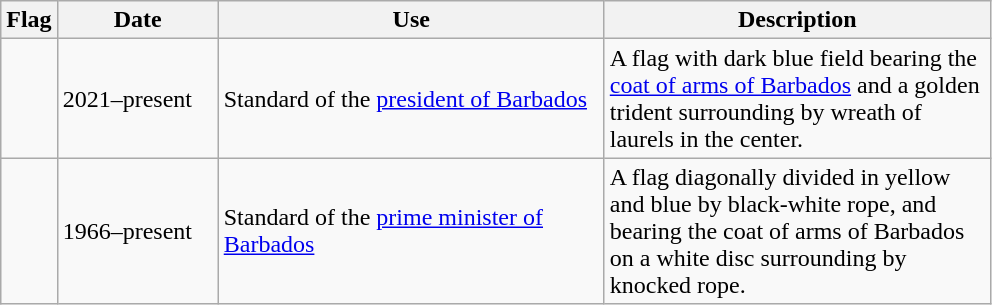<table class="wikitable">
<tr>
<th>Flag</th>
<th width="100">Date</th>
<th width="250">Use</th>
<th width="250">Description</th>
</tr>
<tr>
<td></td>
<td>2021–present</td>
<td>Standard of the <a href='#'>president of Barbados</a></td>
<td>A flag with dark blue field bearing the <a href='#'>coat of arms of Barbados</a> and a golden trident surrounding by wreath of laurels in the center.</td>
</tr>
<tr>
<td></td>
<td>1966–present</td>
<td>Standard of the <a href='#'>prime minister of Barbados</a></td>
<td>A flag diagonally divided in yellow and blue by black-white rope, and bearing the coat of arms of Barbados on a white disc surrounding by knocked rope.</td>
</tr>
</table>
